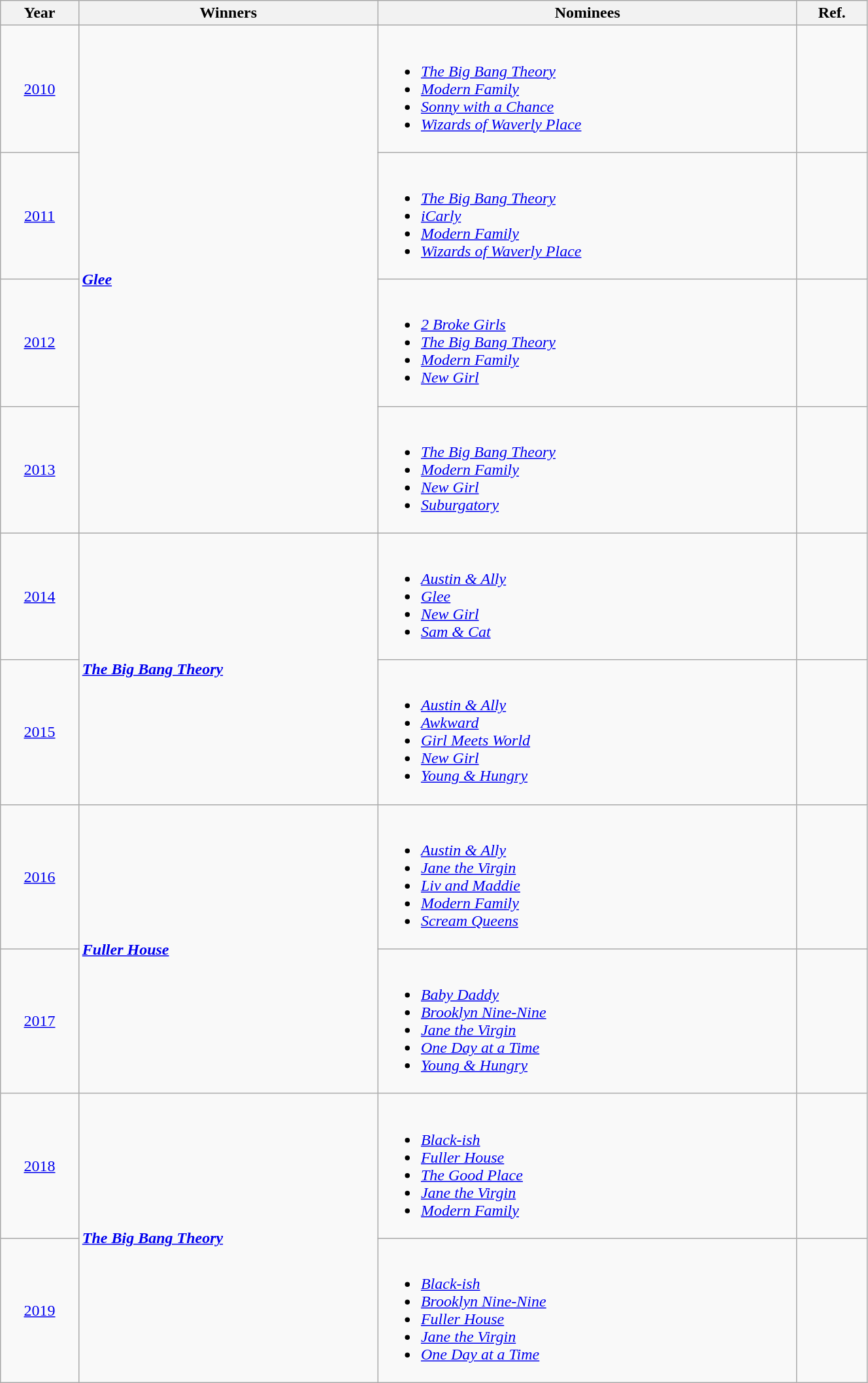<table class="wikitable" width=70%>
<tr>
<th>Year</th>
<th>Winners</th>
<th>Nominees</th>
<th>Ref.</th>
</tr>
<tr>
<td align="center"><a href='#'>2010</a></td>
<td rowspan=4><strong><em><a href='#'>Glee</a></em></strong></td>
<td><br><ul><li><em><a href='#'>The Big Bang Theory</a></em></li><li><em><a href='#'>Modern Family</a></em></li><li><em><a href='#'>Sonny with a Chance</a></em></li><li><em><a href='#'>Wizards of Waverly Place</a></em></li></ul></td>
<td align="center"></td>
</tr>
<tr>
<td align="center"><a href='#'>2011</a></td>
<td><br><ul><li><em><a href='#'>The Big Bang Theory</a></em></li><li><em><a href='#'>iCarly</a></em></li><li><em><a href='#'>Modern Family</a></em></li><li><em><a href='#'>Wizards of Waverly Place</a></em></li></ul></td>
<td align="center"></td>
</tr>
<tr>
<td align="center"><a href='#'>2012</a></td>
<td><br><ul><li><em><a href='#'>2 Broke Girls</a></em></li><li><em><a href='#'>The Big Bang Theory</a></em></li><li><em><a href='#'>Modern Family</a></em></li><li><em><a href='#'>New Girl</a></em></li></ul></td>
<td align="center"></td>
</tr>
<tr>
<td align="center"><a href='#'>2013</a></td>
<td><br><ul><li><em><a href='#'>The Big Bang Theory</a></em></li><li><em><a href='#'>Modern Family</a></em></li><li><em><a href='#'>New Girl</a></em></li><li><em><a href='#'>Suburgatory</a></em></li></ul></td>
<td align="center"></td>
</tr>
<tr>
<td align="center"><a href='#'>2014</a></td>
<td rowspan=2><strong><em><a href='#'>The Big Bang Theory</a></em></strong></td>
<td><br><ul><li><em><a href='#'>Austin & Ally</a></em></li><li><em><a href='#'>Glee</a></em></li><li><em><a href='#'>New Girl</a></em></li><li><em><a href='#'>Sam & Cat</a></em></li></ul></td>
<td align="center"></td>
</tr>
<tr>
<td align="center"><a href='#'>2015</a></td>
<td><br><ul><li><em><a href='#'>Austin & Ally</a></em></li><li><em><a href='#'>Awkward</a></em></li><li><em><a href='#'>Girl Meets World</a></em></li><li><em><a href='#'>New Girl</a></em></li><li><em><a href='#'>Young & Hungry</a></em></li></ul></td>
<td align="center"></td>
</tr>
<tr>
<td align="center"><a href='#'>2016</a></td>
<td rowspan=2><strong><em><a href='#'>Fuller House</a></em></strong></td>
<td><br><ul><li><em><a href='#'>Austin & Ally</a></em></li><li><em><a href='#'>Jane the Virgin</a></em></li><li><em><a href='#'>Liv and Maddie</a></em></li><li><em><a href='#'>Modern Family</a></em></li><li><em><a href='#'>Scream Queens</a></em></li></ul></td>
<td align="center"></td>
</tr>
<tr>
<td align="center"><a href='#'>2017</a></td>
<td><br><ul><li><em><a href='#'>Baby Daddy</a></em></li><li><em><a href='#'>Brooklyn Nine-Nine</a></em></li><li><em><a href='#'>Jane the Virgin</a></em></li><li><em><a href='#'>One Day at a Time</a></em></li><li><em><a href='#'>Young & Hungry</a></em></li></ul></td>
<td align="center"></td>
</tr>
<tr>
<td align="center"><a href='#'>2018</a></td>
<td rowspan=2><strong><em><a href='#'>The Big Bang Theory</a></em></strong></td>
<td><br><ul><li><em><a href='#'>Black-ish</a></em></li><li><em><a href='#'>Fuller House</a></em></li><li><em><a href='#'>The Good Place</a></em></li><li><em><a href='#'>Jane the Virgin</a></em></li><li><em><a href='#'>Modern Family</a></em></li></ul></td>
<td align="center"></td>
</tr>
<tr>
<td align="center"><a href='#'>2019</a></td>
<td><br><ul><li><em><a href='#'>Black-ish</a></em></li><li><em><a href='#'>Brooklyn Nine-Nine</a></em></li><li><em><a href='#'>Fuller House</a></em></li><li><em><a href='#'>Jane the Virgin</a></em></li><li><em><a href='#'>One Day at a Time</a></em></li></ul></td>
<td align="center"></td>
</tr>
</table>
